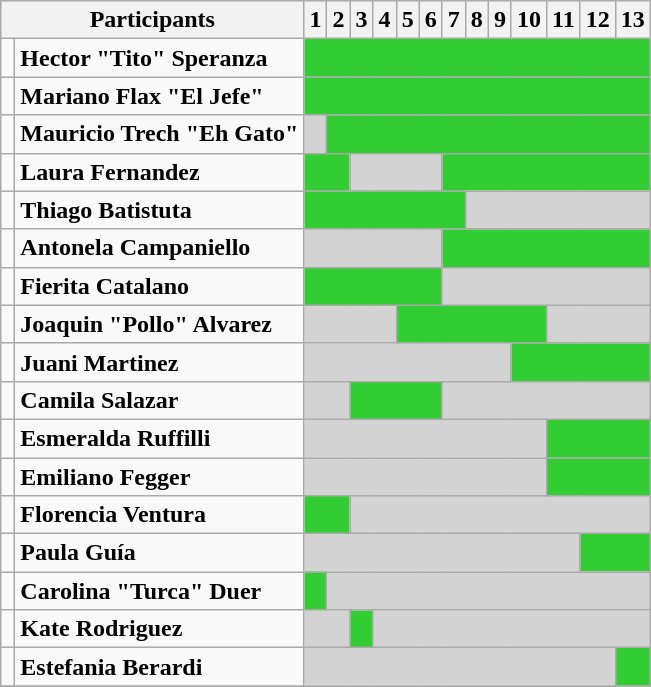<table class="wikitable" style="text-align:centercore;">
<tr>
<th colspan="2" rowspan="1">Participants</th>
<th>1</th>
<th>2</th>
<th>3</th>
<th>4</th>
<th>5</th>
<th>6</th>
<th>7</th>
<th>8</th>
<th>9</th>
<th>10</th>
<th>11</th>
<th>12</th>
<th>13</th>
</tr>
<tr>
<td width="2"></td>
<td><strong>Hector "Tito" Speranza</strong></td>
<td bgcolor="limegreen" colspan="13"></td>
</tr>
<tr>
<td width="2"></td>
<td><strong>Mariano Flax "El Jefe" </strong></td>
<td bgcolor="limegreen" colspan="13"></td>
</tr>
<tr>
<td width="2"></td>
<td><strong>Mauricio Trech "Eh Gato"</strong></td>
<td bgcolor="lightgrey" colspan="1"></td>
<td bgcolor="limegreen" colspan="12"></td>
</tr>
<tr>
<td width="2"></td>
<td><strong>Laura Fernandez</strong></td>
<td bgcolor="limegreen" colspan="2"></td>
<td bgcolor="lightgrey" colspan="4"></td>
<td bgcolor="limegreen" colspan="7"></td>
</tr>
<tr>
<td width="2"></td>
<td><strong>Thiago Batistuta</strong></td>
<td bgcolor="limegreen" colspan="7"></td>
<td bgcolor="lightgrey" colspan="6"></td>
</tr>
<tr>
<td width="2"></td>
<td><strong>Antonela Campaniello</strong></td>
<td bgcolor="lightgrey" colspan="6"></td>
<td bgcolor="limegreen" colspan="7"></td>
</tr>
<tr>
<td width="2"></td>
<td><strong>Fierita Catalano</strong></td>
<td bgcolor="limegreen" colspan="6"></td>
<td bgcolor="lightgrey" colspan="7"></td>
</tr>
<tr>
<td width="2"></td>
<td><strong>Joaquin "Pollo" Alvarez</strong></td>
<td bgcolor="lightgrey" colspan="4"></td>
<td bgcolor="limegreen" colspan="6"></td>
<td bgcolor="lightgrey" colspan="3"></td>
</tr>
<tr>
<td width="2"></td>
<td><strong>Juani Martinez</strong></td>
<td bgcolor="lightgrey" colspan="9"></td>
<td bgcolor="limegreen" colspan="4"></td>
</tr>
<tr>
<td width="2"></td>
<td><strong>Camila Salazar</strong></td>
<td bgcolor="lightgrey" colspan="2"></td>
<td bgcolor="limegreen" colspan="4"></td>
<td bgcolor="lightgrey" colspan="7"></td>
</tr>
<tr>
<td width="2"></td>
<td><strong>Esmeralda Ruffilli</strong></td>
<td bgcolor="lightgrey" colspan="10"></td>
<td bgcolor="limegreen" colspan="3"></td>
</tr>
<tr>
<td width="2"></td>
<td><strong>Emiliano Fegger</strong></td>
<td bgcolor="lightgrey" colspan="10"></td>
<td bgcolor="limegreen" colspan="3"></td>
</tr>
<tr>
<td width="2"></td>
<td><strong>Florencia Ventura</strong></td>
<td bgcolor="limegreen" colspan="2"></td>
<td bgcolor="lightgrey" colspan="11"></td>
</tr>
<tr>
<td width="2"></td>
<td><strong>Paula Guía</strong></td>
<td bgcolor="lightgrey" colspan="11"></td>
<td bgcolor="limegreen" colspan="2"></td>
</tr>
<tr>
<td width="2"></td>
<td><strong>Carolina "Turca" Duer</strong></td>
<td bgcolor="limegreen" colspan="1"></td>
<td bgcolor="lightgrey" colspan="12"></td>
</tr>
<tr>
<td width="2"></td>
<td><strong>Kate Rodriguez</strong></td>
<td bgcolor="lightgrey" colspan="2"></td>
<td bgcolor="limegreen" colspan="1"></td>
<td bgcolor="lightgrey" colspan="10"></td>
</tr>
<tr>
<td width="2"></td>
<td><strong>Estefania Berardi</strong></td>
<td bgcolor="lightgrey" colspan="12"></td>
<td bgcolor="limegreen" colspan="1"></td>
</tr>
<tr>
</tr>
</table>
